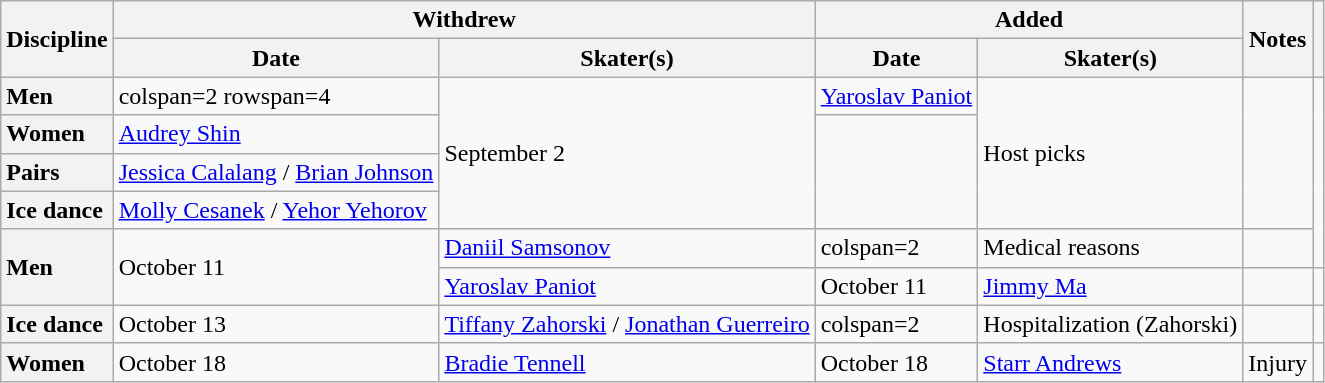<table class="wikitable unsortable">
<tr>
<th scope="col" rowspan=2>Discipline</th>
<th scope="col" colspan=2>Withdrew</th>
<th scope="col" colspan=2>Added</th>
<th scope="col" rowspan=2>Notes</th>
<th scope="col" rowspan=2></th>
</tr>
<tr>
<th>Date</th>
<th>Skater(s)</th>
<th>Date</th>
<th>Skater(s)</th>
</tr>
<tr>
<th scope="row" style="text-align:left">Men</th>
<td>colspan=2 rowspan=4 </td>
<td rowspan=4>September 2</td>
<td> <a href='#'>Yaroslav Paniot</a></td>
<td rowspan=4>Host picks</td>
<td rowspan=4></td>
</tr>
<tr>
<th scope="row" style="text-align:left">Women</th>
<td> <a href='#'>Audrey Shin</a></td>
</tr>
<tr>
<th scope="row" style="text-align:left">Pairs</th>
<td> <a href='#'>Jessica Calalang</a> / <a href='#'>Brian Johnson</a></td>
</tr>
<tr>
<th scope="row" style="text-align:left">Ice dance</th>
<td> <a href='#'>Molly Cesanek</a> / <a href='#'>Yehor Yehorov</a></td>
</tr>
<tr>
<th scope="row" style="text-align:left" rowspan=2>Men</th>
<td rowspan=2>October 11</td>
<td> <a href='#'>Daniil Samsonov</a></td>
<td>colspan=2 </td>
<td>Medical reasons</td>
<td></td>
</tr>
<tr>
<td> <a href='#'>Yaroslav Paniot</a></td>
<td>October 11</td>
<td> <a href='#'>Jimmy Ma</a></td>
<td></td>
<td></td>
</tr>
<tr>
<th scope="row" style="text-align:left">Ice dance</th>
<td>October 13</td>
<td> <a href='#'>Tiffany Zahorski</a> / <a href='#'>Jonathan Guerreiro</a></td>
<td>colspan=2 </td>
<td>Hospitalization (Zahorski)</td>
<td></td>
</tr>
<tr>
<th scope="row" style="text-align:left">Women</th>
<td>October 18</td>
<td> <a href='#'>Bradie Tennell</a></td>
<td>October 18</td>
<td> <a href='#'>Starr Andrews</a></td>
<td>Injury</td>
<td></td>
</tr>
</table>
